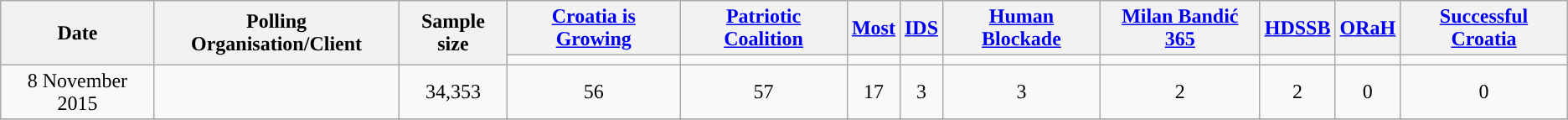<table class="wikitable" style="text-align:center;">
<tr>
<th rowspan=2>Date</th>
<th rowspan=2>Polling Organisation/Client</th>
<th rowspan=2>Sample size</th>
<th><a href='#'>Croatia is Growing</a></th>
<th><a href='#'>Patriotic Coalition</a></th>
<th><a href='#'>Most</a></th>
<th><a href='#'>IDS</a></th>
<th><a href='#'>Human Blockade</a></th>
<th><a href='#'>Milan Bandić 365</a></th>
<th><a href='#'>HDSSB</a></th>
<th><a href='#'>ORaH</a></th>
<th><a href='#'>Successful Croatia</a></th>
</tr>
<tr>
<td style="background: "></td>
<td style="background: "></td>
<td style="background: "></td>
<td style="background: "></td>
<td style="background: "></td>
<td style="background: "></td>
<td style="background: "></td>
<td style="background: "></td>
<td style="background: "></td>
</tr>
<tr>
<td>8 November 2015</td>
<td></td>
<td>34,353</td>
<td align=center>56</td>
<td align=center>57</td>
<td align=center>17</td>
<td align=center>3</td>
<td align=center>3</td>
<td align=center>2</td>
<td align=center>2</td>
<td align=center>0</td>
<td align=center>0</td>
</tr>
<tr>
</tr>
</table>
